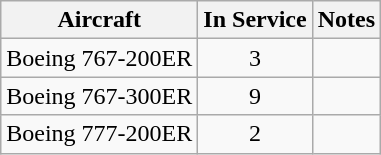<table class="wikitable">
<tr>
<th>Aircraft</th>
<th>In Service</th>
<th>Notes</th>
</tr>
<tr>
<td>Boeing 767-200ER</td>
<td align="center">3</td>
<td></td>
</tr>
<tr>
<td>Boeing 767-300ER</td>
<td align="center">9</td>
<td></td>
</tr>
<tr>
<td>Boeing 777-200ER</td>
<td align="center">2</td>
<td></td>
</tr>
</table>
